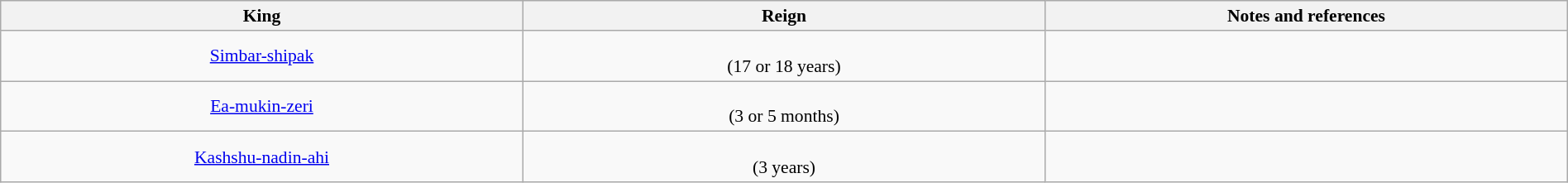<table class="wikitable" rules="all" style="width:100%;text-align:center;font-size:90%;empty-cells:show;">
<tr>
<th width="33.3333333333%">King</th>
<th width="33.3333333333%">Reign</th>
<th width="33.3333333333%">Notes and references</th>
</tr>
<tr>
<td><a href='#'>Simbar-shipak</a></td>
<td><br>(17 or 18 years)</td>
<td></td>
</tr>
<tr>
<td><a href='#'>Ea-mukin-zeri</a></td>
<td><br>(3 or 5 months)</td>
<td></td>
</tr>
<tr>
<td><a href='#'>Kashshu-nadin-ahi</a></td>
<td><br>(3 years)</td>
<td></td>
</tr>
</table>
